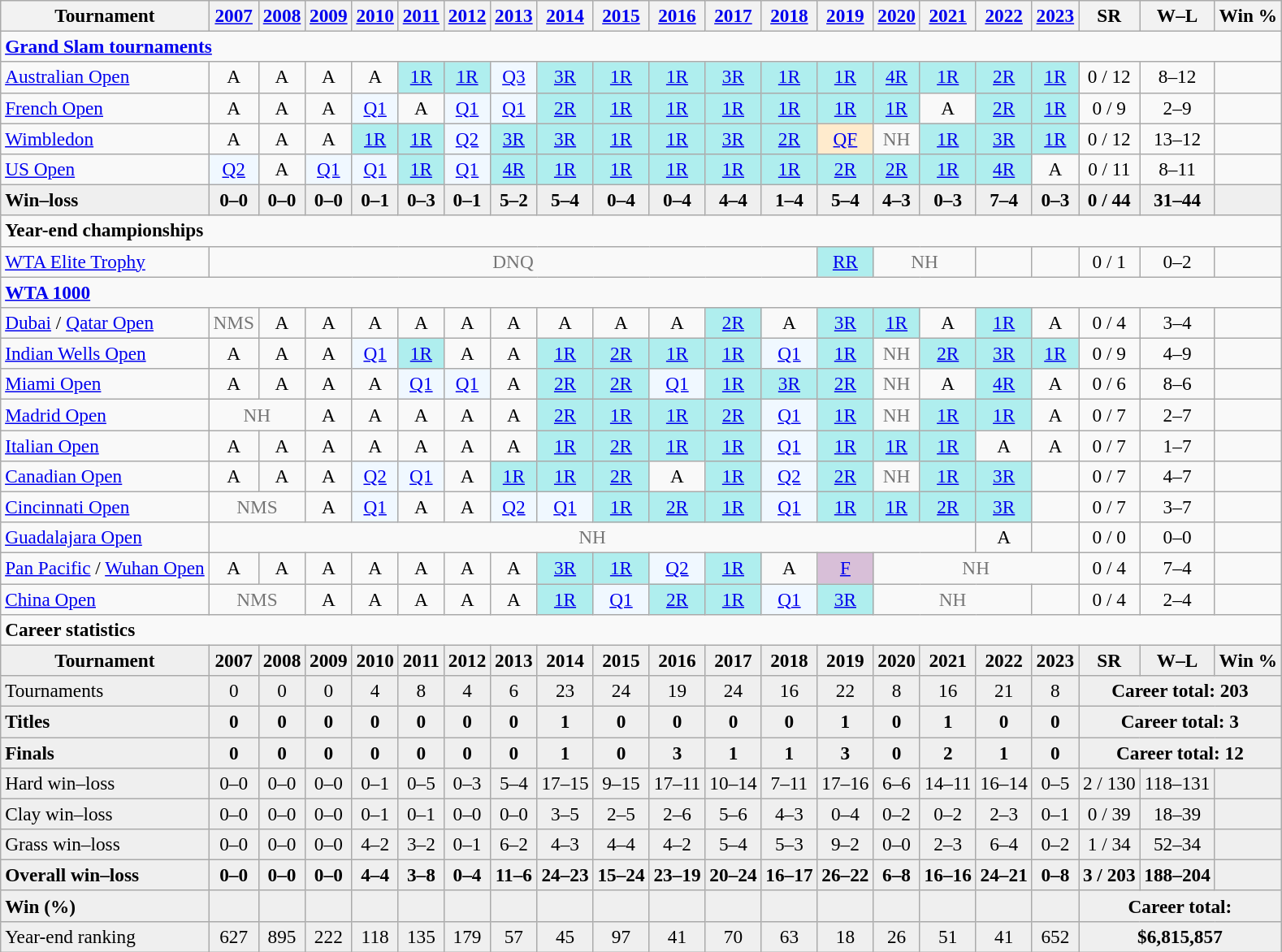<table class="wikitable nowrap" style=text-align:center;font-size:97%>
<tr>
<th>Tournament</th>
<th><a href='#'>2007</a></th>
<th><a href='#'>2008</a></th>
<th><a href='#'>2009</a></th>
<th><a href='#'>2010</a></th>
<th><a href='#'>2011</a></th>
<th><a href='#'>2012</a></th>
<th><a href='#'>2013</a></th>
<th><a href='#'>2014</a></th>
<th><a href='#'>2015</a></th>
<th><a href='#'>2016</a></th>
<th><a href='#'>2017</a></th>
<th><a href='#'>2018</a></th>
<th><a href='#'>2019</a></th>
<th><a href='#'>2020</a></th>
<th><a href='#'>2021</a></th>
<th><a href='#'>2022</a></th>
<th><a href='#'>2023</a></th>
<th>SR</th>
<th>W–L</th>
<th>Win %</th>
</tr>
<tr>
<td colspan="21" align="left"><strong><a href='#'>Grand Slam tournaments</a></strong></td>
</tr>
<tr>
<td align=left><a href='#'>Australian Open</a></td>
<td>A</td>
<td>A</td>
<td>A</td>
<td>A</td>
<td bgcolor=afeeee><a href='#'>1R</a></td>
<td bgcolor=afeeee><a href='#'>1R</a></td>
<td bgcolor=f0f8ff><a href='#'>Q3</a></td>
<td bgcolor=afeeee><a href='#'>3R</a></td>
<td bgcolor=afeeee><a href='#'>1R</a></td>
<td bgcolor=afeeee><a href='#'>1R</a></td>
<td bgcolor=afeeee><a href='#'>3R</a></td>
<td bgcolor=afeeee><a href='#'>1R</a></td>
<td bgcolor=afeeee><a href='#'>1R</a></td>
<td bgcolor=afeeee><a href='#'>4R</a></td>
<td bgcolor=afeeee><a href='#'>1R</a></td>
<td bgcolor=afeeee><a href='#'>2R</a></td>
<td bgcolor=afeeee><a href='#'>1R</a></td>
<td>0 / 12</td>
<td>8–12</td>
<td></td>
</tr>
<tr>
<td align=left><a href='#'>French Open</a></td>
<td>A</td>
<td>A</td>
<td>A</td>
<td bgcolor=f0f8ff><a href='#'>Q1</a></td>
<td>A</td>
<td bgcolor=f0f8ff><a href='#'>Q1</a></td>
<td bgcolor=f0f8ff><a href='#'>Q1</a></td>
<td bgcolor=afeeee><a href='#'>2R</a></td>
<td bgcolor=afeeee><a href='#'>1R</a></td>
<td bgcolor=afeeee><a href='#'>1R</a></td>
<td bgcolor=afeeee><a href='#'>1R</a></td>
<td bgcolor=afeeee><a href='#'>1R</a></td>
<td bgcolor=afeeee><a href='#'>1R</a></td>
<td bgcolor=afeeee><a href='#'>1R</a></td>
<td>A</td>
<td bgcolor=afeeee><a href='#'>2R</a></td>
<td bgcolor=afeeee><a href='#'>1R</a></td>
<td>0 / 9</td>
<td>2–9</td>
<td></td>
</tr>
<tr>
<td align=left><a href='#'>Wimbledon</a></td>
<td>A</td>
<td>A</td>
<td>A</td>
<td bgcolor=afeeee><a href='#'>1R</a></td>
<td bgcolor=afeeee><a href='#'>1R</a></td>
<td bgcolor=f0f8ff><a href='#'>Q2</a></td>
<td bgcolor=afeeee><a href='#'>3R</a></td>
<td bgcolor=afeeee><a href='#'>3R</a></td>
<td bgcolor=afeeee><a href='#'>1R</a></td>
<td bgcolor=afeeee><a href='#'>1R</a></td>
<td bgcolor=afeeee><a href='#'>3R</a></td>
<td bgcolor=afeeee><a href='#'>2R</a></td>
<td bgcolor=ffebcd><a href='#'>QF</a></td>
<td style=color:#767676>NH</td>
<td bgcolor=afeeee><a href='#'>1R</a></td>
<td bgcolor=afeeee><a href='#'>3R</a></td>
<td bgcolor=afeeee><a href='#'>1R</a></td>
<td>0 / 12</td>
<td>13–12</td>
<td></td>
</tr>
<tr>
<td align=left><a href='#'>US Open</a></td>
<td bgcolor=f0f8ff><a href='#'>Q2</a></td>
<td>A</td>
<td bgcolor=f0f8ff><a href='#'>Q1</a></td>
<td bgcolor=f0f8ff><a href='#'>Q1</a></td>
<td bgcolor=afeeee><a href='#'>1R</a></td>
<td bgcolor=f0f8ff><a href='#'>Q1</a></td>
<td bgcolor=afeeee><a href='#'>4R</a></td>
<td bgcolor=afeeee><a href='#'>1R</a></td>
<td bgcolor=afeeee><a href='#'>1R</a></td>
<td bgcolor=afeeee><a href='#'>1R</a></td>
<td bgcolor=afeeee><a href='#'>1R</a></td>
<td bgcolor=afeeee><a href='#'>1R</a></td>
<td bgcolor=afeeee><a href='#'>2R</a></td>
<td bgcolor=afeeee><a href='#'>2R</a></td>
<td bgcolor=afeeee><a href='#'>1R</a></td>
<td bgcolor=afeeee><a href='#'>4R</a></td>
<td>A</td>
<td>0 / 11</td>
<td>8–11</td>
<td></td>
</tr>
<tr style=background:#efefef;font-weight:bold>
<td style=text-align:left>Win–loss</td>
<td>0–0</td>
<td>0–0</td>
<td>0–0</td>
<td>0–1</td>
<td>0–3</td>
<td>0–1</td>
<td>5–2</td>
<td>5–4</td>
<td>0–4</td>
<td>0–4</td>
<td>4–4</td>
<td>1–4</td>
<td>5–4</td>
<td>4–3</td>
<td>0–3</td>
<td>7–4</td>
<td>0–3</td>
<td>0 / 44</td>
<td>31–44</td>
<td></td>
</tr>
<tr>
<td colspan="21" style="text-align:left"><strong>Year-end championships</strong></td>
</tr>
<tr>
<td align=left><a href='#'>WTA Elite Trophy</a></td>
<td style=color:#767676 colspan=12>DNQ</td>
<td bgcolor=afeeee><a href='#'>RR</a></td>
<td colspan="2" style="color:#767676">NH</td>
<td></td>
<td></td>
<td>0 / 1</td>
<td>0–2</td>
<td></td>
</tr>
<tr>
<td colspan="21" style="text-align:left"><strong><a href='#'>WTA 1000</a></strong></td>
</tr>
<tr>
<td align=left><a href='#'>Dubai</a> / <a href='#'>Qatar Open</a></td>
<td style=color:#767676>NMS</td>
<td>A</td>
<td>A</td>
<td>A</td>
<td>A</td>
<td>A</td>
<td>A</td>
<td>A</td>
<td>A</td>
<td>A</td>
<td bgcolor=afeeee><a href='#'>2R</a></td>
<td>A</td>
<td bgcolor=afeeee><a href='#'>3R</a></td>
<td bgcolor=afeeee><a href='#'>1R</a></td>
<td>A</td>
<td bgcolor=afeeee><a href='#'>1R</a></td>
<td>A</td>
<td>0 / 4</td>
<td>3–4</td>
<td></td>
</tr>
<tr>
<td align=left><a href='#'>Indian Wells Open</a></td>
<td>A</td>
<td>A</td>
<td>A</td>
<td bgcolor=f0f8ff><a href='#'>Q1</a></td>
<td bgcolor=afeeee><a href='#'>1R</a></td>
<td>A</td>
<td>A</td>
<td bgcolor=afeeee><a href='#'>1R</a></td>
<td bgcolor=afeeee><a href='#'>2R</a></td>
<td bgcolor=afeeee><a href='#'>1R</a></td>
<td bgcolor=afeeee><a href='#'>1R</a></td>
<td bgcolor=f0f8ff><a href='#'>Q1</a></td>
<td bgcolor=afeeee><a href='#'>1R</a></td>
<td style="color:#767676">NH</td>
<td bgcolor=afeeee><a href='#'>2R</a></td>
<td bgcolor=afeeee><a href='#'>3R</a></td>
<td bgcolor=afeeee><a href='#'>1R</a></td>
<td>0 / 9</td>
<td>4–9</td>
<td></td>
</tr>
<tr>
<td align=left><a href='#'>Miami Open</a></td>
<td>A</td>
<td>A</td>
<td>A</td>
<td>A</td>
<td bgcolor=f0f8ff><a href='#'>Q1</a></td>
<td bgcolor=f0f8ff><a href='#'>Q1</a></td>
<td>A</td>
<td bgcolor=afeeee><a href='#'>2R</a></td>
<td bgcolor=afeeee><a href='#'>2R</a></td>
<td bgcolor=f0f8ff><a href='#'>Q1</a></td>
<td bgcolor=afeeee><a href='#'>1R</a></td>
<td bgcolor=afeeee><a href='#'>3R</a></td>
<td bgcolor=afeeee><a href='#'>2R</a></td>
<td style="color:#767676">NH</td>
<td>A</td>
<td bgcolor=afeeee><a href='#'>4R</a></td>
<td>A</td>
<td>0 / 6</td>
<td>8–6</td>
<td></td>
</tr>
<tr>
<td align=left><a href='#'>Madrid Open</a></td>
<td colspan=2 style=color:#767676>NH</td>
<td>A</td>
<td>A</td>
<td>A</td>
<td>A</td>
<td>A</td>
<td bgcolor=afeeee><a href='#'>2R</a></td>
<td bgcolor=afeeee><a href='#'>1R</a></td>
<td bgcolor=afeeee><a href='#'>1R</a></td>
<td bgcolor=afeeee><a href='#'>2R</a></td>
<td bgcolor=f0f8ff><a href='#'>Q1</a></td>
<td bgcolor=afeeee><a href='#'>1R</a></td>
<td style="color:#767676">NH</td>
<td bgcolor=afeeee><a href='#'>1R</a></td>
<td bgcolor=afeeee><a href='#'>1R</a></td>
<td>A</td>
<td>0 / 7</td>
<td>2–7</td>
<td></td>
</tr>
<tr>
<td align=left><a href='#'>Italian Open</a></td>
<td>A</td>
<td>A</td>
<td>A</td>
<td>A</td>
<td>A</td>
<td>A</td>
<td>A</td>
<td bgcolor=afeeee><a href='#'>1R</a></td>
<td bgcolor=afeeee><a href='#'>2R</a></td>
<td bgcolor=afeeee><a href='#'>1R</a></td>
<td bgcolor=afeeee><a href='#'>1R</a></td>
<td bgcolor=f0f8ff><a href='#'>Q1</a></td>
<td bgcolor=afeeee><a href='#'>1R</a></td>
<td bgcolor=afeeee><a href='#'>1R</a></td>
<td bgcolor=afeeee><a href='#'>1R</a></td>
<td>A</td>
<td>A</td>
<td>0 / 7</td>
<td>1–7</td>
<td></td>
</tr>
<tr>
<td align=left><a href='#'>Canadian Open</a></td>
<td>A</td>
<td>A</td>
<td>A</td>
<td bgcolor=f0f8ff><a href='#'>Q2</a></td>
<td bgcolor=f0f8ff><a href='#'>Q1</a></td>
<td>A</td>
<td bgcolor=afeeee><a href='#'>1R</a></td>
<td bgcolor=afeeee><a href='#'>1R</a></td>
<td bgcolor=afeeee><a href='#'>2R</a></td>
<td>A</td>
<td bgcolor=afeeee><a href='#'>1R</a></td>
<td bgcolor=f0f8ff><a href='#'>Q2</a></td>
<td bgcolor=afeeee><a href='#'>2R</a></td>
<td style=color:#767676>NH</td>
<td bgcolor=afeeee><a href='#'>1R</a></td>
<td bgcolor=afeeee><a href='#'>3R</a></td>
<td></td>
<td>0 / 7</td>
<td>4–7</td>
<td></td>
</tr>
<tr>
<td align=left><a href='#'>Cincinnati Open</a></td>
<td colspan=2 style=color:#767676>NMS</td>
<td>A</td>
<td bgcolor=f0f8ff><a href='#'>Q1</a></td>
<td>A</td>
<td>A</td>
<td bgcolor=f0f8ff><a href='#'>Q2</a></td>
<td bgcolor=f0f8ff><a href='#'>Q1</a></td>
<td bgcolor=afeeee><a href='#'>1R</a></td>
<td bgcolor=afeeee><a href='#'>2R</a></td>
<td bgcolor=afeeee><a href='#'>1R</a></td>
<td bgcolor=f0f8ff><a href='#'>Q1</a></td>
<td bgcolor=afeeee><a href='#'>1R</a></td>
<td bgcolor=afeeee><a href='#'>1R</a></td>
<td bgcolor=afeeee><a href='#'>2R</a></td>
<td bgcolor=afeeee><a href='#'>3R</a></td>
<td></td>
<td>0 / 7</td>
<td>3–7</td>
<td></td>
</tr>
<tr>
<td align=left><a href='#'>Guadalajara Open</a></td>
<td colspan=15 style=color:#767676>NH</td>
<td>A</td>
<td></td>
<td>0 / 0</td>
<td>0–0</td>
<td></td>
</tr>
<tr>
<td align="left"><a href='#'>Pan Pacific</a> / <a href='#'>Wuhan Open</a></td>
<td>A</td>
<td>A</td>
<td>A</td>
<td>A</td>
<td>A</td>
<td>A</td>
<td>A</td>
<td bgcolor=afeeee><a href='#'>3R</a></td>
<td bgcolor=afeeee><a href='#'>1R</a></td>
<td bgcolor=f0f8ff><a href='#'>Q2</a></td>
<td bgcolor=afeeee><a href='#'>1R</a></td>
<td>A</td>
<td bgcolor=thistle><a href='#'>F</a></td>
<td colspan=4 style=color:#767676>NH</td>
<td>0 / 4</td>
<td>7–4</td>
<td></td>
</tr>
<tr>
<td align=left><a href='#'>China Open</a></td>
<td colspan=2 style=color:#767676>NMS</td>
<td>A</td>
<td>A</td>
<td>A</td>
<td>A</td>
<td>A</td>
<td bgcolor=afeeee><a href='#'>1R</a></td>
<td bgcolor=f0f8ff><a href='#'>Q1</a></td>
<td bgcolor=afeeee><a href='#'>2R</a></td>
<td bgcolor=afeeee><a href='#'>1R</a></td>
<td bgcolor=f0f8ff><a href='#'>Q1</a></td>
<td bgcolor=afeeee><a href='#'>3R</a></td>
<td colspan=3 style=color:#767676>NH</td>
<td></td>
<td>0 / 4</td>
<td>2–4</td>
<td></td>
</tr>
<tr>
<td colspan="21" align="left"><strong>Career statistics</strong></td>
</tr>
<tr style=background:#efefef;font-weight:bold>
<td>Tournament</td>
<td>2007</td>
<td>2008</td>
<td>2009</td>
<td>2010</td>
<td>2011</td>
<td>2012</td>
<td>2013</td>
<td>2014</td>
<td>2015</td>
<td>2016</td>
<td>2017</td>
<td>2018</td>
<td>2019</td>
<td>2020</td>
<td>2021</td>
<td>2022</td>
<td>2023</td>
<td>SR</td>
<td>W–L</td>
<td>Win %</td>
</tr>
<tr style=background:#efefef>
<td align=left>Tournaments</td>
<td>0</td>
<td>0</td>
<td>0</td>
<td>4</td>
<td>8</td>
<td>4</td>
<td>6</td>
<td>23</td>
<td>24</td>
<td>19</td>
<td>24</td>
<td>16</td>
<td>22</td>
<td>8</td>
<td>16</td>
<td>21</td>
<td>8</td>
<td colspan=3><strong>Career total: 203</strong></td>
</tr>
<tr style=background:#efefef;font-weight:bold>
<td align=left>Titles</td>
<td>0</td>
<td>0</td>
<td>0</td>
<td>0</td>
<td>0</td>
<td>0</td>
<td>0</td>
<td>1</td>
<td>0</td>
<td>0</td>
<td>0</td>
<td>0</td>
<td>1</td>
<td>0</td>
<td>1</td>
<td>0</td>
<td>0</td>
<td colspan=3>Career total: 3</td>
</tr>
<tr style=background:#efefef;font-weight:bold>
<td align=left>Finals</td>
<td>0</td>
<td>0</td>
<td>0</td>
<td>0</td>
<td>0</td>
<td>0</td>
<td>0</td>
<td>1</td>
<td>0</td>
<td>3</td>
<td>1</td>
<td>1</td>
<td>3</td>
<td>0</td>
<td>2</td>
<td>1</td>
<td>0</td>
<td colspan=3>Career total: 12</td>
</tr>
<tr bgcolor=efefef>
<td align=left>Hard win–loss</td>
<td>0–0</td>
<td>0–0</td>
<td>0–0</td>
<td>0–1</td>
<td>0–5</td>
<td>0–3</td>
<td>5–4</td>
<td>17–15</td>
<td>9–15</td>
<td>17–11</td>
<td>10–14</td>
<td>7–11</td>
<td>17–16</td>
<td>6–6</td>
<td>14–11</td>
<td>16–14</td>
<td>0–5</td>
<td>2 / 130</td>
<td>118–131</td>
<td></td>
</tr>
<tr bgcolor=efefef>
<td align=left>Clay win–loss</td>
<td>0–0</td>
<td>0–0</td>
<td>0–0</td>
<td>0–1</td>
<td>0–1</td>
<td>0–0</td>
<td>0–0</td>
<td>3–5</td>
<td>2–5</td>
<td>2–6</td>
<td>5–6</td>
<td>4–3</td>
<td>0–4</td>
<td>0–2</td>
<td>0–2</td>
<td>2–3</td>
<td>0–1</td>
<td>0 / 39</td>
<td>18–39</td>
<td></td>
</tr>
<tr bgcolor=efefef>
<td align=left>Grass win–loss</td>
<td>0–0</td>
<td>0–0</td>
<td>0–0</td>
<td>4–2</td>
<td>3–2</td>
<td>0–1</td>
<td>6–2</td>
<td>4–3</td>
<td>4–4</td>
<td>4–2</td>
<td>5–4</td>
<td>5–3</td>
<td>9–2</td>
<td>0–0</td>
<td>2–3</td>
<td>6–4</td>
<td>0–2</td>
<td>1 / 34</td>
<td>52–34</td>
<td></td>
</tr>
<tr style=background:#efefef;font-weight:bold>
<td align=left>Overall win–loss</td>
<td>0–0</td>
<td>0–0</td>
<td>0–0</td>
<td>4–4</td>
<td>3–8</td>
<td>0–4</td>
<td>11–6</td>
<td>24–23</td>
<td>15–24</td>
<td>23–19</td>
<td>20–24</td>
<td>16–17</td>
<td>26–22</td>
<td>6–8</td>
<td>16–16</td>
<td>24–21</td>
<td>0–8</td>
<td>3 / 203</td>
<td>188–204</td>
<td></td>
</tr>
<tr style=background:#efefef;font-weight:bold>
<td align=left>Win (%)</td>
<td></td>
<td></td>
<td></td>
<td></td>
<td></td>
<td></td>
<td></td>
<td></td>
<td></td>
<td></td>
<td></td>
<td></td>
<td></td>
<td></td>
<td></td>
<td></td>
<td></td>
<td colspan=3>Career total: </td>
</tr>
<tr style=background:#efefef>
<td align=left>Year-end ranking</td>
<td>627</td>
<td>895</td>
<td>222</td>
<td>118</td>
<td>135</td>
<td>179</td>
<td>57</td>
<td>45</td>
<td>97</td>
<td>41</td>
<td>70</td>
<td>63</td>
<td>18</td>
<td>26</td>
<td>51</td>
<td>41</td>
<td>652</td>
<td colspan=3><strong>$6,815,857</strong></td>
</tr>
</table>
